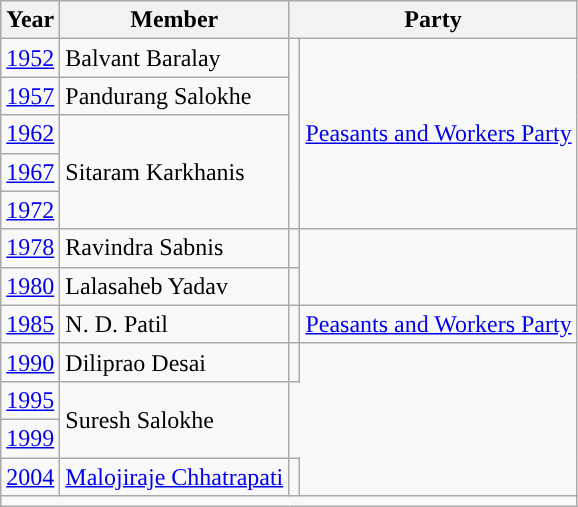<table class="wikitable">
<tr>
<th>Year</th>
<th>Member</th>
<th colspan="2">Party</th>
</tr>
<tr>
<td><a href='#'>1952</a></td>
<td>Balvant Baralay</td>
<td rowspan="5" style="background-color: "></td>
<td rowspan="5"><a href='#'>Peasants and Workers Party</a></td>
</tr>
<tr>
<td><a href='#'>1957</a></td>
<td>Pandurang Salokhe</td>
</tr>
<tr>
<td><a href='#'>1962</a></td>
<td rowspan="3">Sitaram Karkhanis</td>
</tr>
<tr>
<td><a href='#'>1967</a></td>
</tr>
<tr>
<td><a href='#'>1972</a></td>
</tr>
<tr>
<td><a href='#'>1978</a></td>
<td>Ravindra Sabnis</td>
<td></td>
</tr>
<tr>
<td><a href='#'>1980</a></td>
<td>Lalasaheb Yadav</td>
<td></td>
</tr>
<tr>
<td><a href='#'>1985</a></td>
<td>N. D. Patil</td>
<td style="background-color: "></td>
<td><a href='#'>Peasants and Workers Party</a></td>
</tr>
<tr>
<td><a href='#'>1990</a></td>
<td>Diliprao Desai</td>
<td></td>
</tr>
<tr>
<td><a href='#'>1995</a></td>
<td rowspan="2">Suresh Salokhe</td>
</tr>
<tr>
<td><a href='#'>1999</a></td>
</tr>
<tr>
<td><a href='#'>2004</a></td>
<td><a href='#'>Malojiraje Chhatrapati</a></td>
<td></td>
</tr>
<tr>
<td colspan="4"></td>
</tr>
</table>
